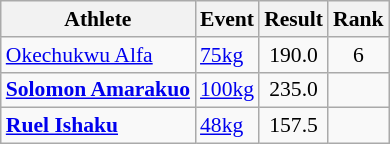<table class=wikitable style="font-size:90%">
<tr>
<th>Athlete</th>
<th>Event</th>
<th>Result</th>
<th>Rank</th>
</tr>
<tr>
<td><a href='#'>Okechukwu Alfa</a></td>
<td><a href='#'>75kg</a></td>
<td style="text-align:center;">190.0</td>
<td style="text-align:center;">6</td>
</tr>
<tr>
<td><strong><a href='#'>Solomon Amarakuo</a></strong></td>
<td><a href='#'>100kg</a></td>
<td style="text-align:center;">235.0</td>
<td style="text-align:center;"></td>
</tr>
<tr>
<td><strong><a href='#'>Ruel Ishaku</a></strong></td>
<td><a href='#'>48kg</a></td>
<td style="text-align:center;">157.5</td>
<td style="text-align:center;"></td>
</tr>
</table>
